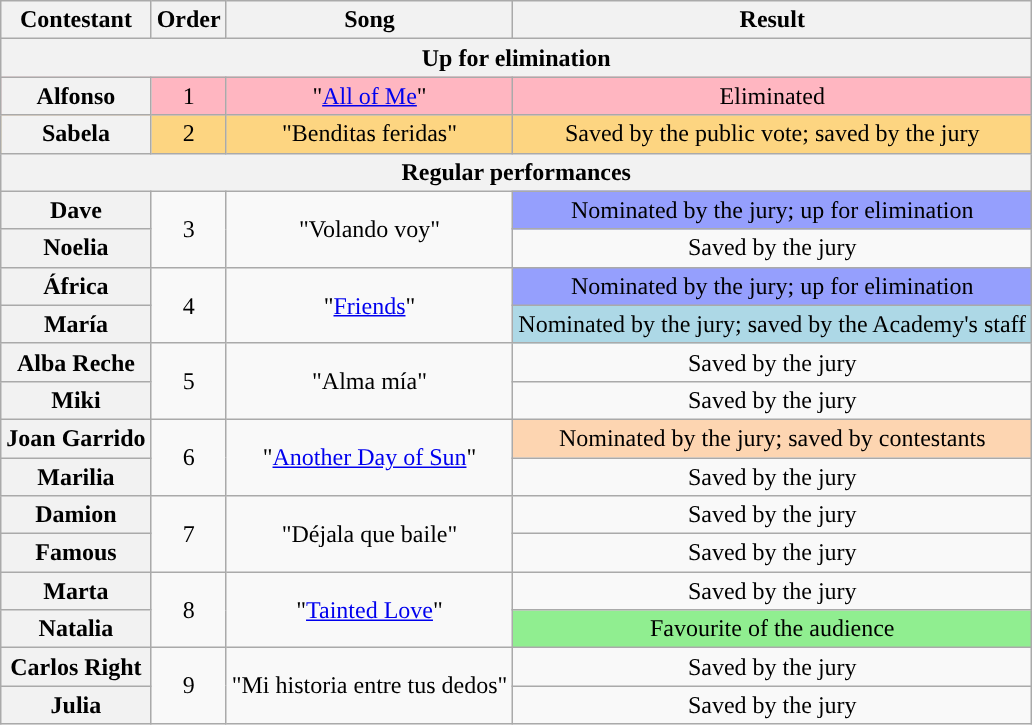<table class="wikitable plainrowheaders" style="text-align:center;">
<tr>
<th scope="col">Contestant</th>
<th scope="col">Order</th>
<th scope="col">Song</th>
<th scope="col">Result</th>
</tr>
<tr>
<th colspan="4">Up for elimination</th>
</tr>
<tr style="background:lightpink">
<th scope="row">Alfonso</th>
<td>1</td>
<td>"<a href='#'>All of Me</a>"</td>
<td>Eliminated</td>
</tr>
<tr style="background:#fdd581;">
<th scope="row">Sabela</th>
<td>2</td>
<td>"Benditas feridas"</td>
<td>Saved by the public vote; saved by the jury</td>
</tr>
<tr>
<th colspan="4">Regular performances</th>
</tr>
<tr>
<th scope="row">Dave</th>
<td rowspan="2">3</td>
<td rowspan="2">"Volando voy"</td>
<td style="background:#959ffd;">Nominated by the jury; up for elimination</td>
</tr>
<tr>
<th scope="row">Noelia</th>
<td>Saved by the jury</td>
</tr>
<tr>
<th scope="row">África</th>
<td rowspan="2">4</td>
<td rowspan="2">"<a href='#'>Friends</a>"</td>
<td style="background:#959ffd;">Nominated by the jury; up for elimination</td>
</tr>
<tr>
<th scope="row">María</th>
<td style="background:lightblue;">Nominated by the jury; saved by the Academy's staff</td>
</tr>
<tr>
<th scope="row">Alba Reche</th>
<td rowspan="2">5</td>
<td rowspan="2">"Alma mía"</td>
<td>Saved by the jury</td>
</tr>
<tr>
<th scope="row">Miki</th>
<td>Saved by the jury</td>
</tr>
<tr>
<th scope="row">Joan Garrido</th>
<td rowspan="2">6</td>
<td rowspan="2">"<a href='#'>Another Day of Sun</a>"</td>
<td style="background:#fdd5b1;">Nominated by the jury; saved by contestants</td>
</tr>
<tr>
<th scope="row">Marilia</th>
<td>Saved by the jury</td>
</tr>
<tr>
<th scope="row">Damion</th>
<td rowspan="2">7</td>
<td rowspan="2">"Déjala que baile"</td>
<td>Saved by the jury</td>
</tr>
<tr>
<th scope="row">Famous</th>
<td>Saved by the jury</td>
</tr>
<tr>
<th scope="row">Marta</th>
<td rowspan="2">8</td>
<td rowspan="2">"<a href='#'>Tainted Love</a>"</td>
<td>Saved by the jury</td>
</tr>
<tr>
<th scope="row">Natalia</th>
<td style="background:lightgreen;">Favourite of the audience</td>
</tr>
<tr>
<th scope="row">Carlos Right</th>
<td rowspan="2">9</td>
<td rowspan="2">"Mi historia entre tus dedos"</td>
<td>Saved by the jury</td>
</tr>
<tr>
<th scope="row">Julia</th>
<td>Saved by the jury</td>
</tr>
</table>
